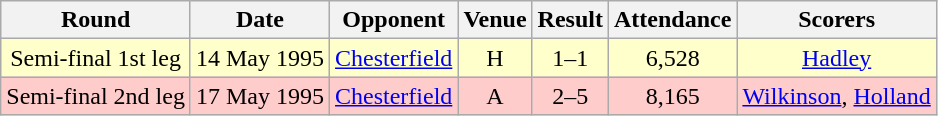<table class="wikitable" style="font-size:100%; text-align:center">
<tr>
<th>Round</th>
<th>Date</th>
<th>Opponent</th>
<th>Venue</th>
<th>Result</th>
<th>Attendance</th>
<th>Scorers</th>
</tr>
<tr style="background-color: #FFFFCC;">
<td>Semi-final 1st leg</td>
<td>14 May 1995</td>
<td><a href='#'>Chesterfield</a></td>
<td>H</td>
<td>1–1</td>
<td>6,528</td>
<td><a href='#'>Hadley</a></td>
</tr>
<tr style="background-color: #FFCCCC;">
<td>Semi-final 2nd leg</td>
<td>17 May 1995</td>
<td><a href='#'>Chesterfield</a></td>
<td>A</td>
<td>2–5</td>
<td>8,165</td>
<td><a href='#'>Wilkinson</a>, <a href='#'>Holland</a></td>
</tr>
</table>
